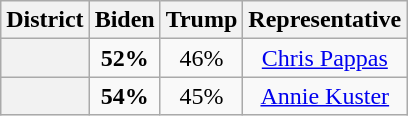<table class=wikitable>
<tr>
<th>District</th>
<th>Biden</th>
<th>Trump</th>
<th>Representative</th>
</tr>
<tr align=center>
<th></th>
<td><strong>52%</strong></td>
<td>46%</td>
<td><a href='#'>Chris Pappas</a></td>
</tr>
<tr align=center>
<th></th>
<td><strong>54%</strong></td>
<td>45%</td>
<td><a href='#'>Annie Kuster</a></td>
</tr>
</table>
